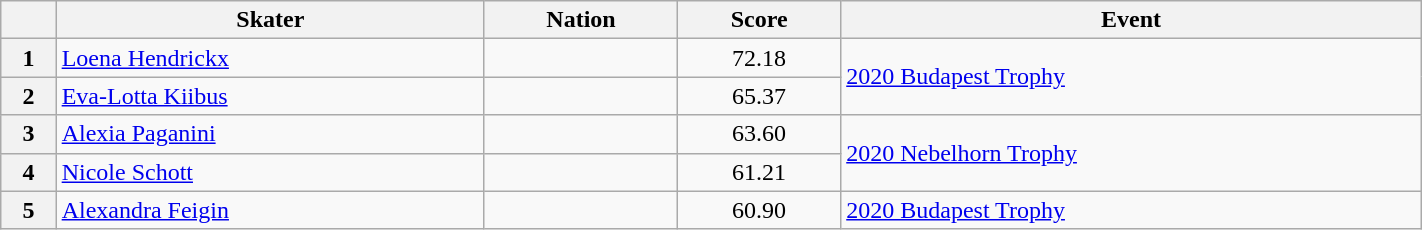<table class="wikitable sortable" style="text-align:left; width:75%">
<tr>
<th scope="col"></th>
<th scope="col">Skater</th>
<th scope="col">Nation</th>
<th scope="col">Score</th>
<th scope="col">Event</th>
</tr>
<tr>
<th scope="row">1</th>
<td><a href='#'>Loena Hendrickx</a></td>
<td></td>
<td style="text-align:center;">72.18</td>
<td rowspan="2"><a href='#'>2020 Budapest Trophy</a></td>
</tr>
<tr>
<th scope="row">2</th>
<td><a href='#'>Eva-Lotta Kiibus</a></td>
<td></td>
<td style="text-align:center;">65.37</td>
</tr>
<tr>
<th scope="row">3</th>
<td><a href='#'>Alexia Paganini</a></td>
<td></td>
<td style="text-align:center;">63.60</td>
<td rowspan="2"><a href='#'>2020 Nebelhorn Trophy</a></td>
</tr>
<tr>
<th scope="row">4</th>
<td><a href='#'>Nicole Schott</a></td>
<td></td>
<td style="text-align:center;">61.21</td>
</tr>
<tr>
<th scope="row">5</th>
<td><a href='#'>Alexandra Feigin</a></td>
<td></td>
<td style="text-align:center;">60.90</td>
<td><a href='#'>2020 Budapest Trophy</a></td>
</tr>
</table>
